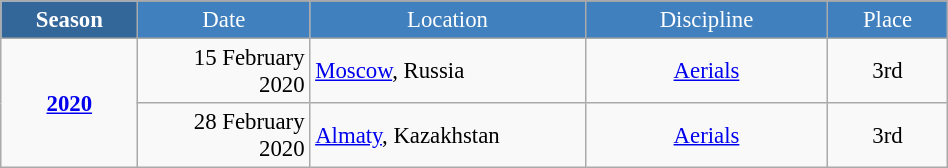<table class="wikitable" style="font-size:95%; text-align:center; border:grey solid 1px; border-collapse:collapse;" width="50%">
<tr style="background-color:#369; color:white;">
<td rowspan="2" colspan="1" width="3%"><strong>Season</strong></td>
</tr>
<tr style="background-color:#4180be; color:white;">
<td width="4%">Date</td>
<td width="8%">Location</td>
<td width="7%">Discipline</td>
<td width="3%">Place</td>
</tr>
<tr>
<td rowspan="2"><strong><a href='#'>2020</a></strong></td>
<td align=right>15 February 2020</td>
<td align=left> <a href='#'>Moscow</a>, Russia</td>
<td><a href='#'>Aerials</a></td>
<td>3rd</td>
</tr>
<tr>
<td align=right>28 February 2020</td>
<td align=left> <a href='#'>Almaty</a>, Kazakhstan</td>
<td><a href='#'>Aerials</a></td>
<td>3rd</td>
</tr>
</table>
